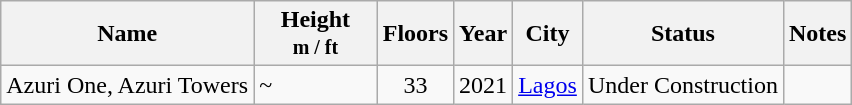<table class="wikitable sortable">
<tr>
<th>Name</th>
<th style="width:75px;">Height<br><small>m / ft</small></th>
<th>Floors</th>
<th>Year</th>
<th>City</th>
<th>Status</th>
<th class="unsortable">Notes</th>
</tr>
<tr>
<td>Azuri One, Azuri Towers</td>
<td>~</td>
<td style="text-align:center;">33</td>
<td>2021</td>
<td><a href='#'>Lagos</a></td>
<td>Under Construction</td>
<td></td>
</tr>
</table>
